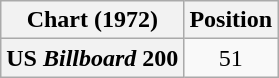<table class="wikitable plainrowheaders" style="text-align:center">
<tr>
<th scope="col">Chart (1972)</th>
<th scope="col">Position</th>
</tr>
<tr>
<th scope="row">US <em>Billboard</em> 200</th>
<td>51</td>
</tr>
</table>
